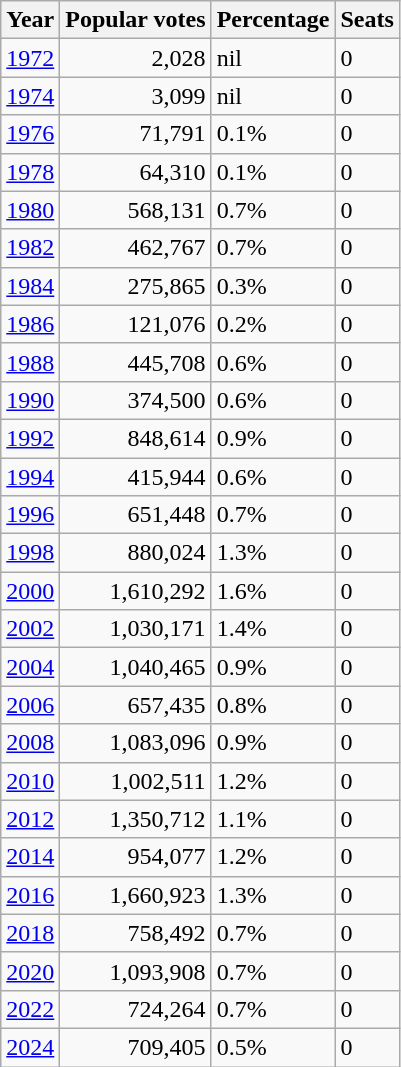<table class="wikitable sortable">
<tr>
<th>Year</th>
<th>Popular votes</th>
<th>Percentage</th>
<th>Seats</th>
</tr>
<tr>
<td><a href='#'>1972</a></td>
<td style="text-align:right">2,028</td>
<td>nil</td>
<td>0</td>
</tr>
<tr>
<td><a href='#'>1974</a></td>
<td style="text-align:right">3,099</td>
<td>nil</td>
<td>0</td>
</tr>
<tr>
<td><a href='#'>1976</a></td>
<td style="text-align:right">71,791</td>
<td>0.1%</td>
<td>0</td>
</tr>
<tr>
<td><a href='#'>1978</a></td>
<td style="text-align:right">64,310</td>
<td>0.1%</td>
<td>0</td>
</tr>
<tr>
<td><a href='#'>1980</a></td>
<td style="text-align:right">568,131</td>
<td>0.7%</td>
<td>0</td>
</tr>
<tr>
<td><a href='#'>1982</a></td>
<td style="text-align:right">462,767</td>
<td>0.7%</td>
<td>0</td>
</tr>
<tr>
<td><a href='#'>1984</a></td>
<td style="text-align:right">275,865</td>
<td>0.3%</td>
<td>0</td>
</tr>
<tr>
<td><a href='#'>1986</a></td>
<td style="text-align:right">121,076</td>
<td>0.2%</td>
<td>0</td>
</tr>
<tr>
<td><a href='#'>1988</a></td>
<td style="text-align:right">445,708</td>
<td>0.6%</td>
<td>0</td>
</tr>
<tr>
<td><a href='#'>1990</a></td>
<td style="text-align:right">374,500</td>
<td>0.6%</td>
<td>0</td>
</tr>
<tr>
<td><a href='#'>1992</a></td>
<td style="text-align:right">848,614</td>
<td>0.9%</td>
<td>0</td>
</tr>
<tr>
<td><a href='#'>1994</a></td>
<td style="text-align:right">415,944</td>
<td>0.6%</td>
<td>0</td>
</tr>
<tr>
<td><a href='#'>1996</a></td>
<td style="text-align:right">651,448</td>
<td>0.7%</td>
<td>0</td>
</tr>
<tr>
<td><a href='#'>1998</a></td>
<td style="text-align:right">880,024</td>
<td>1.3%</td>
<td>0</td>
</tr>
<tr>
<td><a href='#'>2000</a></td>
<td style="text-align:right">1,610,292</td>
<td>1.6%</td>
<td>0</td>
</tr>
<tr>
<td><a href='#'>2002</a></td>
<td style="text-align:right">1,030,171</td>
<td>1.4%</td>
<td>0</td>
</tr>
<tr>
<td><a href='#'>2004</a></td>
<td style="text-align:right">1,040,465</td>
<td>0.9%</td>
<td>0</td>
</tr>
<tr>
<td><a href='#'>2006</a></td>
<td style="text-align:right">657,435</td>
<td>0.8%</td>
<td>0</td>
</tr>
<tr>
<td><a href='#'>2008</a></td>
<td style="text-align:right">1,083,096</td>
<td>0.9%</td>
<td>0</td>
</tr>
<tr>
<td><a href='#'>2010</a></td>
<td style="text-align:right">1,002,511</td>
<td>1.2%</td>
<td>0</td>
</tr>
<tr>
<td><a href='#'>2012</a></td>
<td style="text-align:right">1,350,712</td>
<td>1.1%</td>
<td>0</td>
</tr>
<tr>
<td><a href='#'>2014</a></td>
<td style="text-align:right">954,077</td>
<td>1.2%</td>
<td>0</td>
</tr>
<tr>
<td><a href='#'>2016</a></td>
<td style="text-align:right">1,660,923</td>
<td>1.3%</td>
<td>0</td>
</tr>
<tr>
<td><a href='#'>2018</a></td>
<td style="text-align:right">758,492</td>
<td>0.7%</td>
<td>0</td>
</tr>
<tr>
<td><a href='#'>2020</a></td>
<td style="text-align:right">1,093,908</td>
<td>0.7%</td>
<td>0</td>
</tr>
<tr>
<td><a href='#'>2022</a></td>
<td style="text-align:right">724,264</td>
<td>0.7%</td>
<td>0</td>
</tr>
<tr>
<td><a href='#'>2024</a></td>
<td style="text-align:right">709,405</td>
<td>0.5%</td>
<td>0</td>
</tr>
</table>
